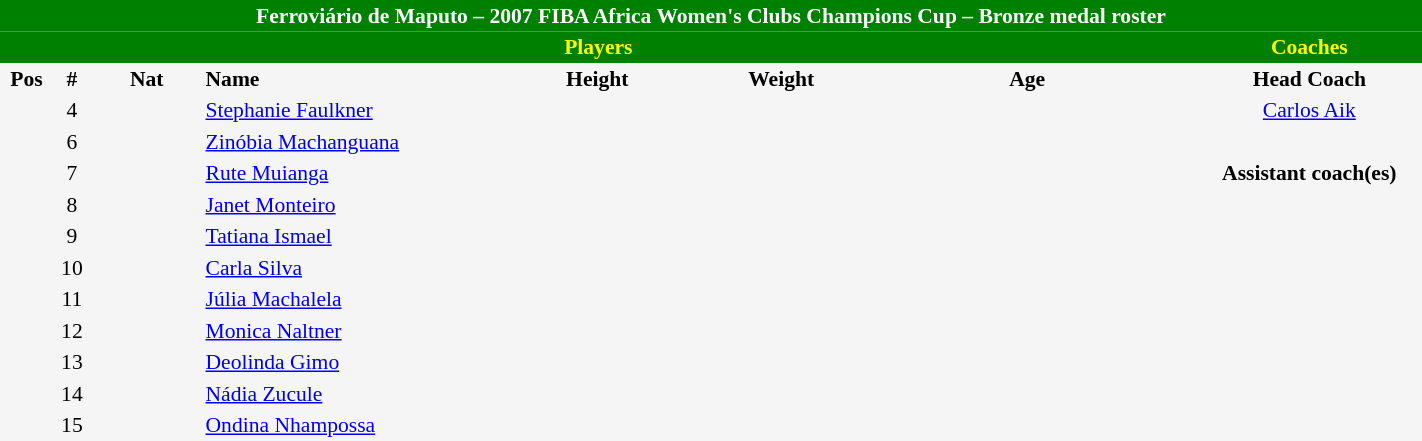<table border=0 cellpadding=2 cellspacing=0  |- bgcolor=#f5f5f5 style="text-align:center; font-size:90%;" width=75%>
<tr>
<td colspan="8" style="background: green; color: white"><strong>Ferroviário de Maputo – 2007 FIBA Africa Women's Clubs Champions Cup – Bronze medal roster</strong></td>
</tr>
<tr>
<td colspan="7" style="background: green; color: yellow"><strong>Players</strong></td>
<td style="background: green; color: yellow"><strong>Coaches</strong></td>
</tr>
<tr style="background=#f5f5f5; color: black">
<th width=5px>Pos</th>
<th width=5px>#</th>
<th width=50px>Nat</th>
<th width=135px align=left>Name</th>
<th width=100px>Height</th>
<th width=70px>Weight</th>
<th width=160px>Age</th>
<th width=105px>Head Coach</th>
</tr>
<tr>
<td></td>
<td>4</td>
<td></td>
<td align=left><a href='#'>Stephanie Faulkner</a></td>
<td></td>
<td></td>
<td><span></span></td>
<td> <a href='#'>Carlos Aik</a></td>
</tr>
<tr>
<td></td>
<td>6</td>
<td></td>
<td align=left><a href='#'>Zinóbia Machanguana</a></td>
<td></td>
<td></td>
<td><span></span></td>
</tr>
<tr>
<td></td>
<td>7</td>
<td></td>
<td align=left><a href='#'>Rute Muianga</a></td>
<td></td>
<td></td>
<td><span></span></td>
<td><strong>Assistant coach(es)</strong></td>
</tr>
<tr>
<td></td>
<td>8</td>
<td></td>
<td align=left><a href='#'>Janet Monteiro</a></td>
<td></td>
<td></td>
<td><span></span></td>
<td></td>
</tr>
<tr>
<td></td>
<td>9</td>
<td></td>
<td align=left><a href='#'>Tatiana Ismael</a></td>
<td></td>
<td></td>
<td><span></span></td>
</tr>
<tr>
<td></td>
<td>10</td>
<td></td>
<td align=left><a href='#'>Carla Silva</a></td>
<td></td>
<td></td>
<td><span></span></td>
</tr>
<tr>
<td></td>
<td>11</td>
<td></td>
<td align=left><a href='#'>Júlia Machalela</a></td>
<td></td>
<td></td>
<td><span></span></td>
</tr>
<tr>
<td></td>
<td>12</td>
<td></td>
<td align=left><a href='#'>Monica Naltner</a></td>
<td></td>
<td></td>
<td><span></span></td>
</tr>
<tr>
<td></td>
<td>13</td>
<td></td>
<td align=left><a href='#'>Deolinda Gimo</a></td>
<td></td>
<td></td>
<td><span></span></td>
</tr>
<tr>
<td></td>
<td>14</td>
<td></td>
<td align=left><a href='#'>Nádia Zucule</a></td>
<td></td>
<td></td>
<td><span></span></td>
</tr>
<tr>
<td></td>
<td>15</td>
<td></td>
<td align=left><a href='#'>Ondina Nhampossa</a></td>
<td></td>
<td></td>
<td><span></span></td>
</tr>
</table>
